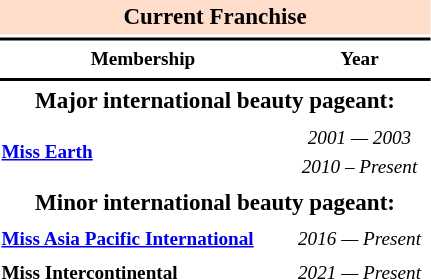<table class="toccolours" style="width: 20em; font-size:80%; line-height:1.5em; width:23%;">
<tr>
<th colspan="2" align="center" style="background:#FFDDCA;"><big>Current Franchise</big></th>
</tr>
<tr>
<td colspan="2" style="background:black"></td>
</tr>
<tr>
<th scope="col">Membership</th>
<th scope="col">Year</th>
</tr>
<tr>
<td colspan="2" style="background:black"></td>
</tr>
<tr>
<th colspan="2" align="center"><big>Major international beauty pageant:</big></th>
</tr>
<tr>
<td align="left"><strong><a href='#'>Miss Earth</a></strong></td>
<td align="center"><em>2001 — 2003<br>2010 – Present</em></td>
</tr>
<tr>
<th colspan="2" align="center"><big>Minor international beauty pageant:</big></th>
</tr>
<tr>
<td align="left"><strong><a href='#'>Miss Asia Pacific International</a></strong></td>
<td align="center"><em>2016 — Present</em></td>
</tr>
<tr>
<td align="left"><strong>Miss Intercontinental</strong></td>
<td align="center"><em>2021 — Present</em></td>
</tr>
<tr>
</tr>
</table>
